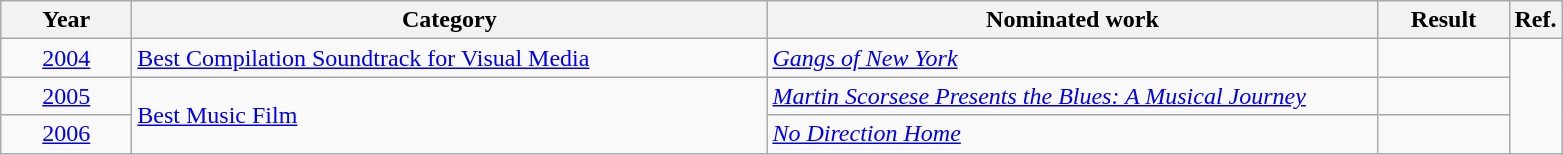<table class=wikitable>
<tr>
<th scope="col" style="width:5em;">Year</th>
<th scope="col" style="width:26em;">Category</th>
<th scope="col" style="width:25em;">Nominated work</th>
<th scope="col" style="width:5em;">Result</th>
<th>Ref.</th>
</tr>
<tr>
<td style="text-align:center;"><a href='#'>2004</a></td>
<td><a href='#'>Best Compilation Soundtrack for Visual Media</a></td>
<td><em><a href='#'>Gangs of New York</a></em></td>
<td></td>
<td style="text-align:center;", rowspan=3></td>
</tr>
<tr>
<td style="text-align:center;"><a href='#'>2005</a></td>
<td rowspan=2><a href='#'>Best Music Film</a></td>
<td><em><a href='#'>Martin Scorsese Presents the Blues: A Musical Journey</a></em></td>
<td></td>
</tr>
<tr>
<td style="text-align:center;"><a href='#'>2006</a></td>
<td><em><a href='#'>No Direction Home</a></em></td>
<td></td>
</tr>
</table>
